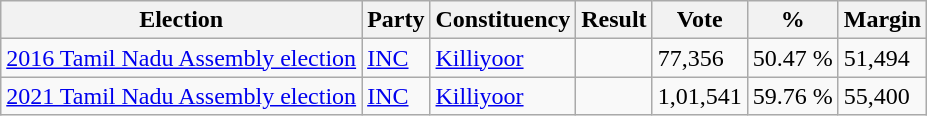<table class="wikitable">
<tr>
<th>Election</th>
<th>Party</th>
<th>Constituency</th>
<th>Result</th>
<th>Vote</th>
<th>%</th>
<th>Margin</th>
</tr>
<tr>
<td><a href='#'>2016 Tamil Nadu Assembly election</a></td>
<td><a href='#'>INC</a></td>
<td><a href='#'>Killiyoor</a></td>
<td></td>
<td>77,356</td>
<td>50.47 %</td>
<td>51,494</td>
</tr>
<tr>
<td><a href='#'>2021 Tamil Nadu Assembly election</a></td>
<td><a href='#'>INC</a></td>
<td><a href='#'>Killiyoor</a></td>
<td></td>
<td>1,01,541</td>
<td>59.76 %</td>
<td>55,400</td>
</tr>
</table>
